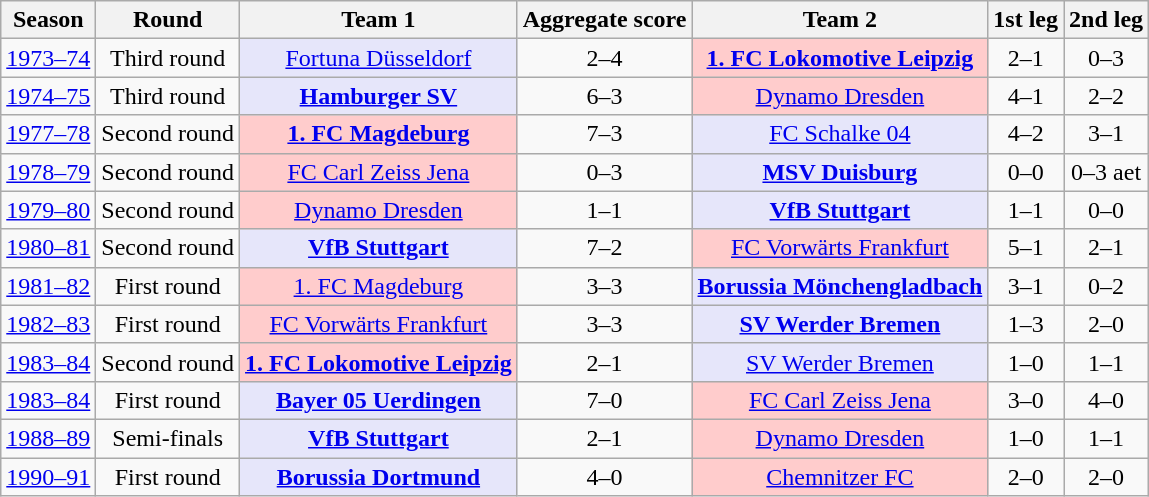<table class="wikitable" style="text-align: center">
<tr>
<th>Season</th>
<th>Round</th>
<th>Team 1</th>
<th>Aggregate score</th>
<th>Team 2</th>
<th>1st leg</th>
<th>2nd leg</th>
</tr>
<tr>
<td><a href='#'>1973–74</a></td>
<td>Third round</td>
<td style="background:#e6e6fa;"><a href='#'>Fortuna Düsseldorf</a></td>
<td>2–4</td>
<td style="background:#ffcccc"><strong><a href='#'>1. FC Lokomotive Leipzig</a></strong></td>
<td>2–1</td>
<td>0–3</td>
</tr>
<tr>
<td><a href='#'>1974–75</a></td>
<td>Third round</td>
<td style="background:#e6e6fa;"><strong><a href='#'>Hamburger SV</a></strong></td>
<td>6–3</td>
<td style="background:#ffcccc"><a href='#'>Dynamo Dresden</a></td>
<td>4–1</td>
<td>2–2</td>
</tr>
<tr>
<td><a href='#'>1977–78</a></td>
<td>Second round</td>
<td style="background:#ffcccc"><strong><a href='#'>1. FC Magdeburg</a></strong></td>
<td>7–3</td>
<td style="background:#e6e6fa;"><a href='#'>FC Schalke 04</a></td>
<td>4–2</td>
<td>3–1</td>
</tr>
<tr>
<td><a href='#'>1978–79</a></td>
<td>Second round</td>
<td style="background:#ffcccc"><a href='#'>FC Carl Zeiss Jena</a></td>
<td>0–3</td>
<td style="background:#e6e6fa;"><strong><a href='#'>MSV Duisburg</a></strong></td>
<td>0–0</td>
<td>0–3 aet</td>
</tr>
<tr>
<td><a href='#'>1979–80</a></td>
<td>Second round</td>
<td style="background:#ffcccc"><a href='#'>Dynamo Dresden</a></td>
<td>1–1</td>
<td style="background:#e6e6fa;"><strong><a href='#'>VfB Stuttgart</a></strong></td>
<td>1–1</td>
<td>0–0</td>
</tr>
<tr>
<td><a href='#'>1980–81</a></td>
<td>Second round</td>
<td style="background:#e6e6fa;"><strong><a href='#'>VfB Stuttgart</a></strong></td>
<td>7–2</td>
<td style="background:#ffcccc"><a href='#'>FC Vorwärts Frankfurt</a></td>
<td>5–1</td>
<td>2–1</td>
</tr>
<tr>
<td><a href='#'>1981–82</a></td>
<td>First round</td>
<td style="background:#ffcccc"><a href='#'>1. FC Magdeburg</a></td>
<td>3–3</td>
<td style="background:#e6e6fa;"><strong><a href='#'>Borussia Mönchengladbach</a></strong></td>
<td>3–1</td>
<td>0–2</td>
</tr>
<tr>
<td><a href='#'>1982–83</a></td>
<td>First round</td>
<td style="background:#ffcccc"><a href='#'>FC Vorwärts Frankfurt</a></td>
<td>3–3</td>
<td style="background:#e6e6fa;"><strong><a href='#'>SV Werder Bremen</a></strong></td>
<td>1–3</td>
<td>2–0</td>
</tr>
<tr>
<td><a href='#'>1983–84</a></td>
<td>Second round</td>
<td style="background:#ffcccc"><strong><a href='#'>1. FC Lokomotive Leipzig</a></strong></td>
<td>2–1</td>
<td style="background:#e6e6fa;"><a href='#'>SV Werder Bremen</a></td>
<td>1–0</td>
<td>1–1</td>
</tr>
<tr>
<td><a href='#'>1983–84</a></td>
<td>First round</td>
<td style="background:#e6e6fa;"><strong><a href='#'>Bayer 05 Uerdingen</a></strong></td>
<td>7–0</td>
<td style="background:#ffcccc"><a href='#'>FC Carl Zeiss Jena</a></td>
<td>3–0</td>
<td>4–0</td>
</tr>
<tr>
<td><a href='#'>1988–89</a></td>
<td>Semi-finals</td>
<td style="background:#e6e6fa;"><strong><a href='#'>VfB Stuttgart</a></strong></td>
<td>2–1</td>
<td style="background:#ffcccc"><a href='#'>Dynamo Dresden</a></td>
<td>1–0</td>
<td>1–1</td>
</tr>
<tr>
<td><a href='#'>1990–91</a></td>
<td>First round</td>
<td style="background:#e6e6fa;"><strong><a href='#'>Borussia Dortmund</a></strong></td>
<td>4–0</td>
<td style="background:#ffcccc"><a href='#'>Chemnitzer FC</a></td>
<td>2–0</td>
<td>2–0</td>
</tr>
</table>
